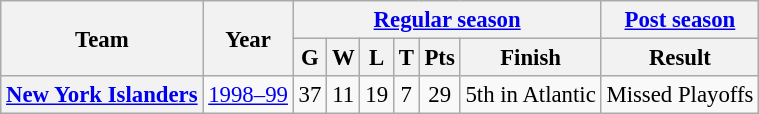<table class="wikitable" style="font-size: 95%; text-align:center;">
<tr>
<th rowspan="2">Team</th>
<th rowspan="2">Year</th>
<th colspan="6"><a href='#'>Regular season</a></th>
<th colspan="1"><a href='#'>Post season</a></th>
</tr>
<tr>
<th>G</th>
<th>W</th>
<th>L</th>
<th>T</th>
<th>Pts</th>
<th>Finish</th>
<th>Result</th>
</tr>
<tr>
<th><a href='#'>New York Islanders</a></th>
<td><a href='#'>1998–99</a></td>
<td>37</td>
<td>11</td>
<td>19</td>
<td>7</td>
<td>29</td>
<td>5th in Atlantic</td>
<td>Missed Playoffs</td>
</tr>
</table>
